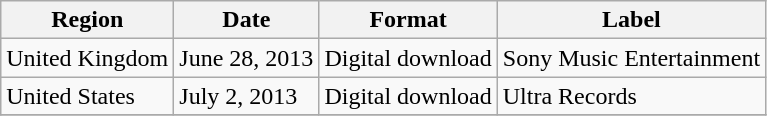<table class=wikitable>
<tr>
<th>Region</th>
<th>Date</th>
<th>Format</th>
<th>Label</th>
</tr>
<tr>
<td>United Kingdom</td>
<td>June 28, 2013</td>
<td>Digital download</td>
<td>Sony Music Entertainment</td>
</tr>
<tr>
<td>United States</td>
<td>July 2, 2013</td>
<td>Digital download</td>
<td>Ultra Records</td>
</tr>
<tr>
</tr>
</table>
